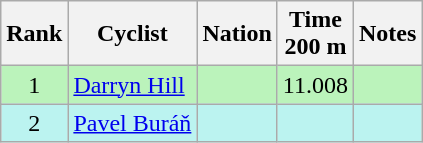<table class="wikitable sortable" style="text-align:center">
<tr>
<th>Rank</th>
<th>Cyclist</th>
<th>Nation</th>
<th>Time<br>200 m</th>
<th>Notes</th>
</tr>
<tr bgcolor=bbf3bb>
<td>1</td>
<td align=left><a href='#'>Darryn Hill</a></td>
<td align=left></td>
<td>11.008</td>
<td></td>
</tr>
<tr bgcolor=bbf3f>
<td>2</td>
<td align=left><a href='#'>Pavel Buráň</a></td>
<td align=left></td>
<td></td>
<td></td>
</tr>
</table>
